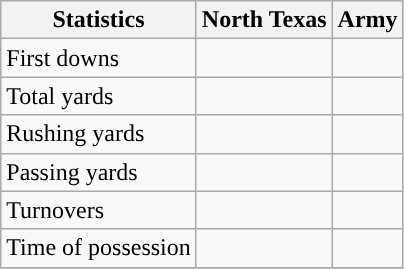<table class="wikitable" style="float: left;">
<tr>
<th>Statistics</th>
<th>North Texas</th>
<th>Army</th>
</tr>
<tr>
<td>First downs</td>
<td></td>
<td></td>
</tr>
<tr>
<td>Total yards</td>
<td></td>
<td></td>
</tr>
<tr>
<td>Rushing yards</td>
<td></td>
<td></td>
</tr>
<tr>
<td>Passing yards</td>
<td></td>
<td></td>
</tr>
<tr>
<td>Turnovers</td>
<td></td>
<td></td>
</tr>
<tr>
<td>Time of possession</td>
<td></td>
<td></td>
</tr>
<tr>
</tr>
</table>
